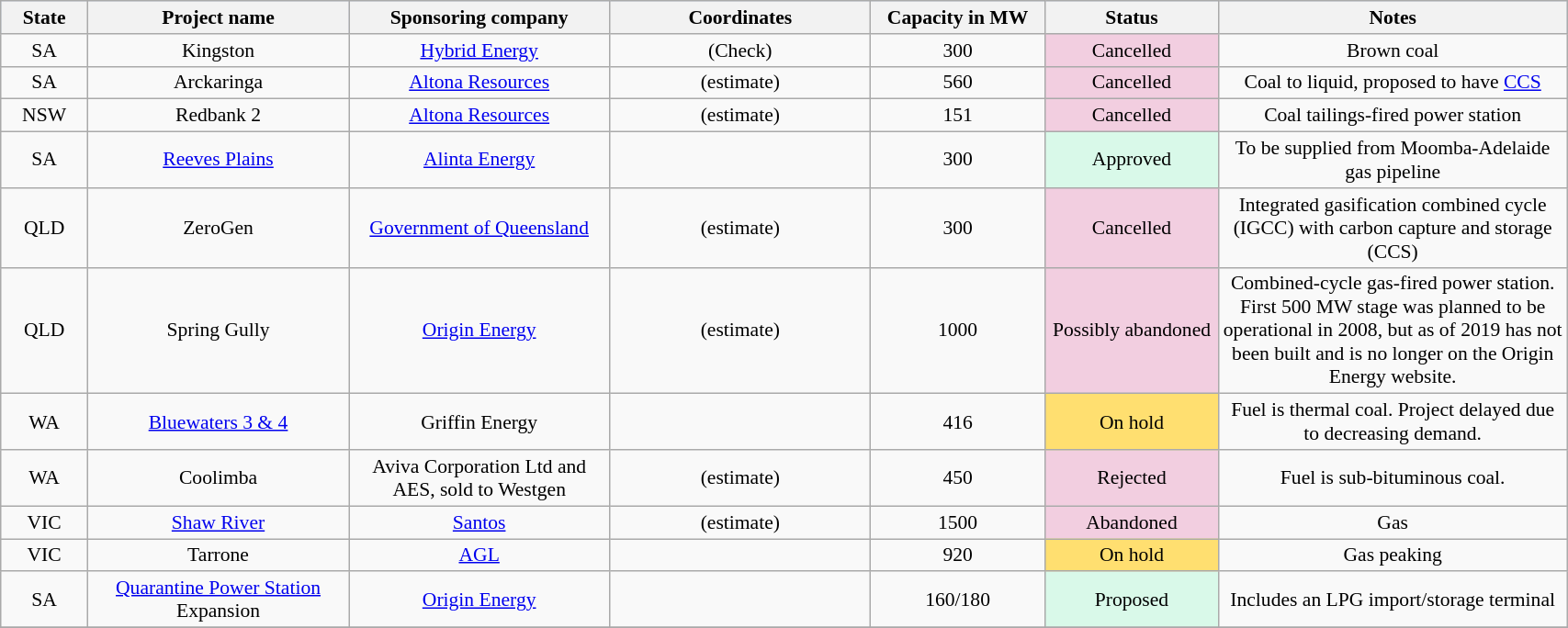<table class="wikitable sortable" style="text-align:center; font-size:90%; border-collapse:collapse;" width=90%>
<tr style="background:#C1D8FF;">
<th width=5%>State</th>
<th width=15%>Project name</th>
<th width=15%>Sponsoring company</th>
<th width=15%>Coordinates</th>
<th width=10%>Capacity in MW</th>
<th width=10%>Status</th>
<th width=20%>Notes</th>
</tr>
<tr>
<td>SA</td>
<td>Kingston</td>
<td><a href='#'>Hybrid Energy</a></td>
<td> (Check)</td>
<td>300</td>
<td style="background:#F2CEE0;">Cancelled</td>
<td>Brown coal</td>
</tr>
<tr>
<td>SA</td>
<td>Arckaringa</td>
<td><a href='#'>Altona Resources</a></td>
<td> (estimate)</td>
<td>560</td>
<td style="background:#F2CEE0;">Cancelled</td>
<td>Coal to liquid, proposed to have <a href='#'>CCS</a></td>
</tr>
<tr>
<td>NSW</td>
<td>Redbank 2 </td>
<td><a href='#'>Altona Resources</a></td>
<td> (estimate)</td>
<td>151</td>
<td style="background:#F2CEE0;">Cancelled</td>
<td>Coal tailings-fired power station</td>
</tr>
<tr>
<td>SA</td>
<td><a href='#'>Reeves Plains</a></td>
<td><a href='#'>Alinta Energy</a></td>
<td></td>
<td>300</td>
<td style="background:#D9F9E9;">Approved</td>
<td>To be supplied from Moomba-Adelaide gas pipeline</td>
</tr>
<tr>
<td>QLD</td>
<td>ZeroGen</td>
<td><a href='#'>Government of Queensland</a></td>
<td> (estimate)</td>
<td>300</td>
<td style="background:#F2CEE0;">Cancelled</td>
<td>Integrated gasification combined cycle (IGCC) with carbon capture and storage (CCS)</td>
</tr>
<tr>
<td>QLD</td>
<td>Spring Gully </td>
<td><a href='#'>Origin Energy</a></td>
<td> (estimate)</td>
<td>1000</td>
<td style="background:#F2CEE0;">Possibly abandoned</td>
<td>Combined-cycle gas-fired power station. First 500 MW stage was planned to be operational in 2008, but as of 2019 has not been built and is no longer on the Origin Energy website.</td>
</tr>
<tr>
<td>WA</td>
<td><a href='#'>Bluewaters 3 & 4</a></td>
<td>Griffin Energy</td>
<td></td>
<td>416</td>
<td style="background:#FFDF70;">On hold</td>
<td>Fuel is thermal coal. Project delayed due to decreasing demand.</td>
</tr>
<tr>
<td>WA</td>
<td>Coolimba</td>
<td>Aviva Corporation Ltd and AES, sold to Westgen</td>
<td> (estimate)</td>
<td>450</td>
<td style="background:#F2CEE0;">Rejected</td>
<td>Fuel is sub-bituminous coal.</td>
</tr>
<tr>
<td>VIC</td>
<td><a href='#'>Shaw River</a></td>
<td><a href='#'>Santos</a></td>
<td>  (estimate)</td>
<td>1500</td>
<td style="background:#F2CEE0;">Abandoned</td>
<td>Gas</td>
</tr>
<tr>
<td>VIC</td>
<td>Tarrone </td>
<td><a href='#'>AGL</a></td>
<td></td>
<td>920</td>
<td style="background:#FFDF70;">On hold</td>
<td>Gas peaking</td>
</tr>
<tr>
<td>SA</td>
<td><a href='#'>Quarantine Power Station</a> Expansion</td>
<td><a href='#'>Origin Energy</a></td>
<td></td>
<td>160/180</td>
<td style="background:#D9F9E9;">Proposed</td>
<td>Includes an LPG import/storage terminal</td>
</tr>
<tr>
</tr>
</table>
